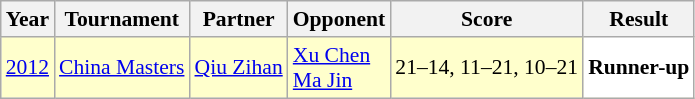<table class="sortable wikitable" style="font-size: 90%;">
<tr>
<th>Year</th>
<th>Tournament</th>
<th>Partner</th>
<th>Opponent</th>
<th>Score</th>
<th>Result</th>
</tr>
<tr style="background:#FFFFCC">
<td align="center"><a href='#'>2012</a></td>
<td align="left"><a href='#'>China Masters</a></td>
<td align="left"> <a href='#'>Qiu Zihan</a></td>
<td align="left"> <a href='#'>Xu Chen</a> <br>  <a href='#'>Ma Jin</a></td>
<td align="left">21–14, 11–21, 10–21</td>
<td style="text-align:left; background:white"> <strong>Runner-up</strong></td>
</tr>
</table>
